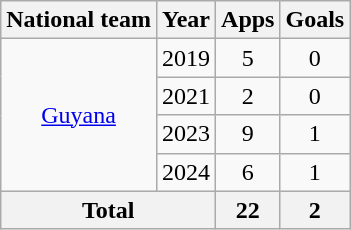<table class=wikitable style="text-align: center;">
<tr>
<th>National team</th>
<th>Year</th>
<th>Apps</th>
<th>Goals</th>
</tr>
<tr>
<td rowspan="4"><a href='#'>Guyana</a></td>
<td>2019</td>
<td>5</td>
<td>0</td>
</tr>
<tr>
<td>2021</td>
<td>2</td>
<td>0</td>
</tr>
<tr>
<td>2023</td>
<td>9</td>
<td>1</td>
</tr>
<tr>
<td>2024</td>
<td>6</td>
<td>1</td>
</tr>
<tr>
<th colspan=2>Total</th>
<th>22</th>
<th>2</th>
</tr>
</table>
